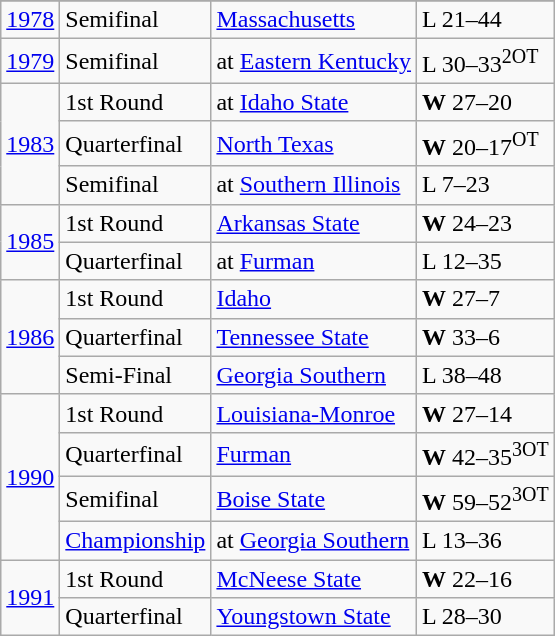<table class="wikitable">
<tr>
</tr>
<tr>
<td><a href='#'>1978</a></td>
<td>Semifinal</td>
<td><a href='#'>Massachusetts</a></td>
<td>L 21–44</td>
</tr>
<tr>
<td><a href='#'>1979</a></td>
<td>Semifinal</td>
<td>at <a href='#'>Eastern Kentucky</a></td>
<td>L 30–33<sup>2OT</sup></td>
</tr>
<tr>
<td rowspan="3"><a href='#'>1983</a></td>
<td>1st Round</td>
<td>at <a href='#'>Idaho State</a></td>
<td><strong>W</strong> 27–20</td>
</tr>
<tr>
<td>Quarterfinal</td>
<td><a href='#'>North Texas</a></td>
<td><strong>W</strong> 20–17<sup>OT</sup></td>
</tr>
<tr>
<td>Semifinal</td>
<td>at <a href='#'>Southern Illinois</a></td>
<td>L 7–23</td>
</tr>
<tr>
<td rowspan="2"><a href='#'>1985</a></td>
<td>1st Round</td>
<td><a href='#'>Arkansas State</a></td>
<td><strong>W</strong> 24–23</td>
</tr>
<tr>
<td>Quarterfinal</td>
<td>at <a href='#'>Furman</a></td>
<td>L 12–35</td>
</tr>
<tr>
<td rowspan="3"><a href='#'>1986</a></td>
<td>1st Round</td>
<td><a href='#'>Idaho</a></td>
<td><strong>W</strong> 27–7</td>
</tr>
<tr>
<td>Quarterfinal</td>
<td><a href='#'>Tennessee State</a></td>
<td><strong>W</strong> 33–6</td>
</tr>
<tr>
<td>Semi-Final</td>
<td><a href='#'>Georgia Southern</a></td>
<td>L 38–48</td>
</tr>
<tr>
<td rowspan="4"><a href='#'>1990</a></td>
<td>1st Round</td>
<td><a href='#'>Louisiana-Monroe</a></td>
<td><strong>W</strong> 27–14</td>
</tr>
<tr>
<td>Quarterfinal</td>
<td><a href='#'>Furman</a></td>
<td><strong>W</strong> 42–35<sup>3OT</sup></td>
</tr>
<tr>
<td>Semifinal</td>
<td><a href='#'>Boise State</a></td>
<td><strong>W</strong> 59–52<sup>3OT</sup></td>
</tr>
<tr>
<td><a href='#'>Championship</a></td>
<td>at <a href='#'>Georgia Southern</a></td>
<td>L 13–36</td>
</tr>
<tr>
<td rowspan="2"><a href='#'>1991</a></td>
<td>1st Round</td>
<td><a href='#'>McNeese State</a></td>
<td><strong>W</strong> 22–16</td>
</tr>
<tr>
<td>Quarterfinal</td>
<td><a href='#'>Youngstown State</a></td>
<td>L 28–30</td>
</tr>
</table>
